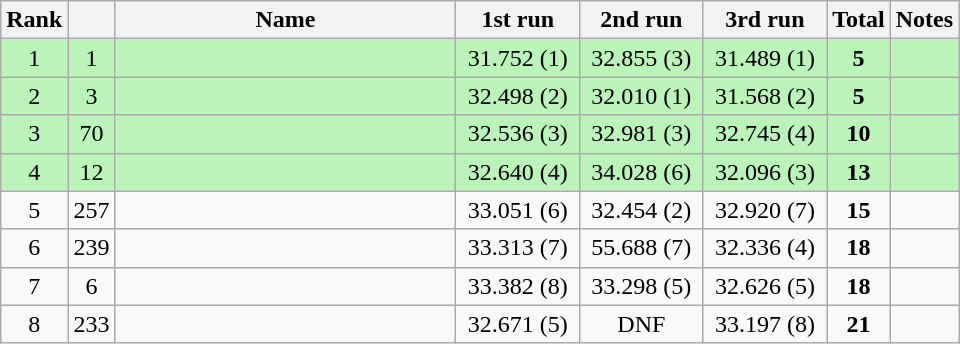<table class="sortable wikitable" style="text-align:center;">
<tr>
<th width="30">Rank</th>
<th width="20"></th>
<th width="220">Name</th>
<th width="75">1st run</th>
<th width="75">2nd run</th>
<th width="75">3rd run</th>
<th width="30">Total</th>
<th width="30">Notes</th>
</tr>
<tr bgcolor=bbf3bb>
<td>1</td>
<td>1</td>
<td align="left"></td>
<td>31.752 (1)</td>
<td>32.855 (3)</td>
<td>31.489 (1)</td>
<td><strong>5</strong></td>
<td></td>
</tr>
<tr bgcolor=bbf3bb>
<td>2</td>
<td>3</td>
<td align="left"></td>
<td>32.498 (2)</td>
<td>32.010 (1)</td>
<td>31.568 (2)</td>
<td><strong>5</strong></td>
<td></td>
</tr>
<tr bgcolor=bbf3bb>
<td>3</td>
<td>70</td>
<td align="left"></td>
<td>32.536 (3)</td>
<td>32.981 (3)</td>
<td>32.745 (4)</td>
<td><strong>10</strong></td>
<td></td>
</tr>
<tr bgcolor=bbf3bb>
<td>4</td>
<td>12</td>
<td align="left"></td>
<td>32.640 (4)</td>
<td>34.028 (6)</td>
<td>32.096 (3)</td>
<td><strong>13</strong></td>
<td></td>
</tr>
<tr>
<td>5</td>
<td>257</td>
<td align="left"></td>
<td>33.051 (6)</td>
<td>32.454 (2)</td>
<td>32.920 (7)</td>
<td><strong>15</strong></td>
<td></td>
</tr>
<tr>
<td>6</td>
<td>239</td>
<td align="left"></td>
<td>33.313 (7)</td>
<td>55.688 (7)</td>
<td>32.336 (4)</td>
<td><strong>18</strong></td>
<td></td>
</tr>
<tr>
<td>7</td>
<td>6</td>
<td align="left"></td>
<td>33.382 (8)</td>
<td>33.298 (5)</td>
<td>32.626 (5)</td>
<td><strong>18</strong></td>
<td></td>
</tr>
<tr>
<td>8</td>
<td>233</td>
<td align="left"></td>
<td>32.671 (5)</td>
<td>DNF</td>
<td>33.197 (8)</td>
<td><strong>21</strong></td>
<td></td>
</tr>
</table>
